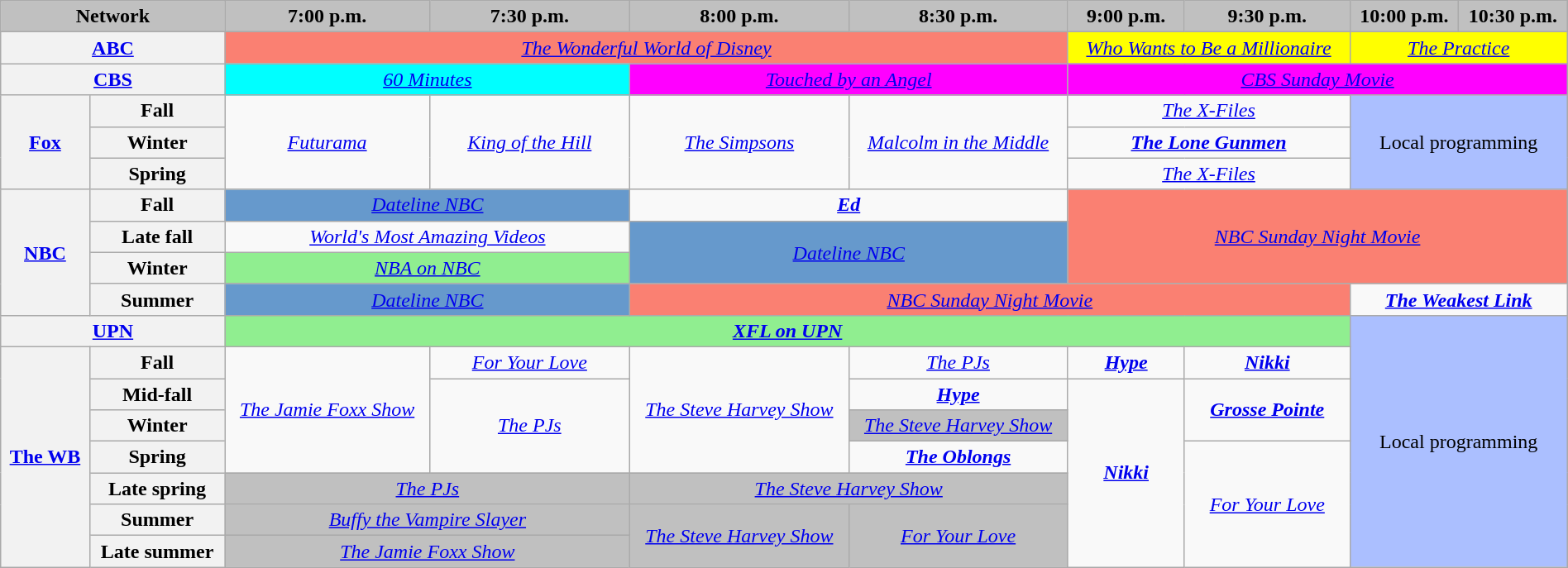<table class="wikitable" style="width:100%;margin-right:0;text-align:center">
<tr>
<th colspan="2" style="background-color:#C0C0C0;text-align:center">Network</th>
<th style="background-color:#C0C0C0;text-align:center">7:00 p.m.</th>
<th style="background-color:#C0C0C0;text-align:center;width:12.8%;">7:30 p.m.</th>
<th style="background-color:#C0C0C0;text-align:center">8:00 p.m.</th>
<th style="background-color:#C0C0C0;text-align:center">8:30 p.m.</th>
<th style="background-color:#C0C0C0;text-align:center">9:00 p.m.</th>
<th style="background-color:#C0C0C0;text-align:center">9:30 p.m.</th>
<th style="background-color:#C0C0C0;text-align:center">10:00 p.m.</th>
<th style="background-color:#C0C0C0;text-align:center">10:30 p.m.</th>
</tr>
<tr>
<th colspan="2"><a href='#'>ABC</a></th>
<td style="background:#FA8072;" colspan="4"><em><a href='#'>The Wonderful World of Disney</a></em></td>
<td style="background:#FFFF00;" colspan="2"><em><a href='#'>Who Wants to Be a Millionaire</a></em> </td>
<td style="background:#FFFF00;" colspan="2"><em><a href='#'>The Practice</a></em> </td>
</tr>
<tr>
<th colspan="2"><a href='#'>CBS</a></th>
<td style="background:#00FFFF;" colspan="2"><em><a href='#'>60 Minutes</a></em> </td>
<td style="background:#FF00FF;" colspan="2"><em><a href='#'>Touched by an Angel</a></em> </td>
<td style="background:#FF00FF;" colspan="4"><em><a href='#'>CBS Sunday Movie</a></em> </td>
</tr>
<tr>
<th rowspan="3"><a href='#'>Fox</a></th>
<th>Fall</th>
<td rowspan="3"><em><a href='#'>Futurama</a></em></td>
<td rowspan="3"><em><a href='#'>King of the Hill</a></em></td>
<td rowspan="3"><em><a href='#'>The Simpsons</a></em></td>
<td rowspan="3"><em><a href='#'>Malcolm in the Middle</a></em></td>
<td colspan="2"><em><a href='#'>The X-Files</a></em></td>
<td style="background:#abbfff;" rowspan="3" colspan="2">Local programming</td>
</tr>
<tr>
<th>Winter</th>
<td colspan="2"><strong><em><a href='#'>The Lone Gunmen</a></em></strong></td>
</tr>
<tr>
<th>Spring</th>
<td colspan="2"><em><a href='#'>The X-Files</a></em></td>
</tr>
<tr>
<th rowspan="4"><a href='#'>NBC</a></th>
<th>Fall</th>
<td colspan="2" style="background:#6699CC;"><em><a href='#'>Dateline NBC</a></em></td>
<td colspan="2"><strong><em><a href='#'>Ed</a></em></strong></td>
<td rowspan="3" style="background:#FA8072;" colspan="4"><em><a href='#'>NBC Sunday Night Movie</a></em></td>
</tr>
<tr>
<th>Late fall</th>
<td colspan="2"><em><a href='#'>World's Most Amazing Videos</a></em></td>
<td colspan="2" style="background:#6699CC;" rowspan="2"><em><a href='#'>Dateline NBC</a></em></td>
</tr>
<tr>
<th>Winter</th>
<td colspan="2" style="background:lightgreen;"><em><a href='#'>NBA on NBC</a></em></td>
</tr>
<tr>
<th>Summer</th>
<td colspan="2" style="background:#6699CC;"><em><a href='#'>Dateline NBC</a></em></td>
<td style="background:#FA8072;" colspan="4"><em><a href='#'>NBC Sunday Night Movie</a></em></td>
<td colspan="2"><strong><em><a href='#'>The Weakest Link</a></em></strong></td>
</tr>
<tr>
<th colspan="2"><a href='#'>UPN</a> </th>
<td colspan="6" style="background:lightgreen;"><strong><em><a href='#'>XFL on UPN</a></em></strong></td>
<td style="background:#abbfff;" rowspan="8" colspan="2">Local programming</td>
</tr>
<tr>
<th rowspan="7"><a href='#'>The WB</a></th>
<th>Fall</th>
<td rowspan="4"><em><a href='#'>The Jamie Foxx Show</a></em></td>
<td><em><a href='#'>For Your Love</a></em></td>
<td rowspan="4"><em><a href='#'>The Steve Harvey Show</a></em></td>
<td><em><a href='#'>The PJs</a></em></td>
<td><strong><em><a href='#'>Hype</a></em></strong></td>
<td><strong><em><a href='#'>Nikki</a></em></strong></td>
</tr>
<tr>
<th>Mid-fall</th>
<td rowspan="3"><em><a href='#'>The PJs</a></em></td>
<td><strong><em><a href='#'>Hype</a></em></strong></td>
<td rowspan="6"><strong><em><a href='#'>Nikki</a></em></strong></td>
<td rowspan="2"><strong><em><a href='#'>Grosse Pointe</a></em></strong></td>
</tr>
<tr>
<th>Winter</th>
<td style="background:#C0C0C0;"><em><a href='#'>The Steve Harvey Show</a></em> </td>
</tr>
<tr>
<th>Spring</th>
<td><strong><em><a href='#'>The Oblongs</a></em></strong></td>
<td rowspan="4"><em><a href='#'>For Your Love</a></em></td>
</tr>
<tr>
<th>Late spring</th>
<td colspan="2" style="background:#C0C0C0;"><em><a href='#'>The PJs</a></em> </td>
<td colspan="2" style="background:#C0C0C0;"><em><a href='#'>The Steve Harvey Show</a></em> </td>
</tr>
<tr>
<th>Summer</th>
<td colspan="2" style="background:#C0C0C0;"><em><a href='#'>Buffy the Vampire Slayer</a></em> </td>
<td rowspan="2" style="background:#C0C0C0;"><em><a href='#'>The Steve Harvey Show</a></em> </td>
<td rowspan="2" style="background:#C0C0C0;"><em><a href='#'>For Your Love</a></em> </td>
</tr>
<tr>
<th>Late summer</th>
<td colspan="2" style="background:#C0C0C0;"><em><a href='#'>The Jamie Foxx Show</a></em> </td>
</tr>
</table>
